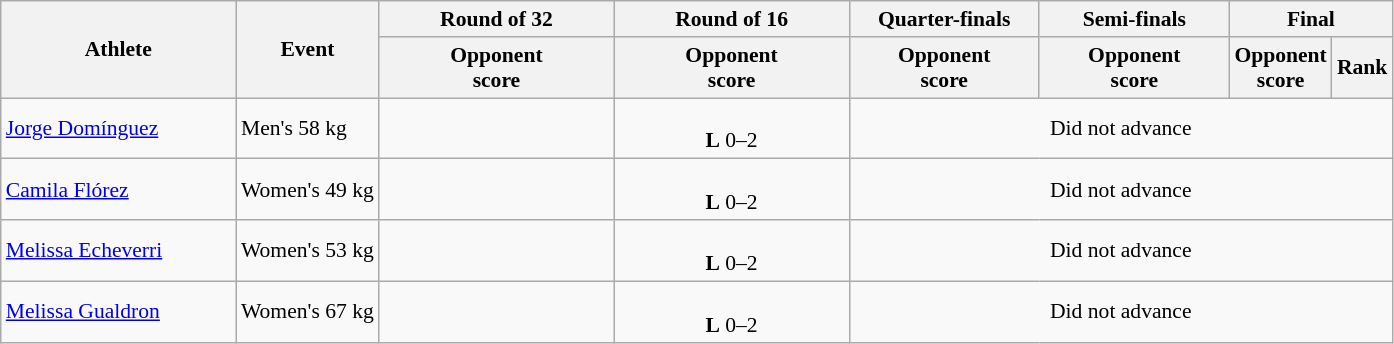<table class="wikitable" style="font-size:90%; text-align:center">
<tr>
<th rowspan="2" width="150">Athlete</th>
<th rowspan="2">Event</th>
<th width="150">Round of 32</th>
<th width="150">Round of 16</th>
<th width="120">Quarter-finals</th>
<th width="120">Semi-finals</th>
<th colspan="2" width="100">Final</th>
</tr>
<tr>
<th>Opponent<br>score</th>
<th>Opponent<br>score</th>
<th>Opponent<br>score</th>
<th>Opponent<br>score</th>
<th>Opponent<br>score</th>
<th>Rank</th>
</tr>
<tr>
<td align="left"><a href='#'>Jorge Domínguez</a></td>
<td align="left">Men's 58 kg</td>
<td></td>
<td><br><strong>L</strong> 0–2</td>
<td colspan="4">Did not advance</td>
</tr>
<tr>
<td align="left"><a href='#'>Camila Flórez</a></td>
<td align="left">Women's 49 kg</td>
<td></td>
<td><br><strong>L</strong> 0–2</td>
<td colspan="4">Did not advance</td>
</tr>
<tr>
<td align="left"><a href='#'>Melissa Echeverri</a></td>
<td align="left">Women's 53 kg</td>
<td></td>
<td><br><strong>L</strong> 0–2</td>
<td colspan="4">Did not advance</td>
</tr>
<tr>
<td align="left"><a href='#'>Melissa Gualdron</a></td>
<td align="left">Women's 67 kg</td>
<td></td>
<td><br><strong>L</strong> 0–2</td>
<td colspan="4">Did not advance</td>
</tr>
</table>
